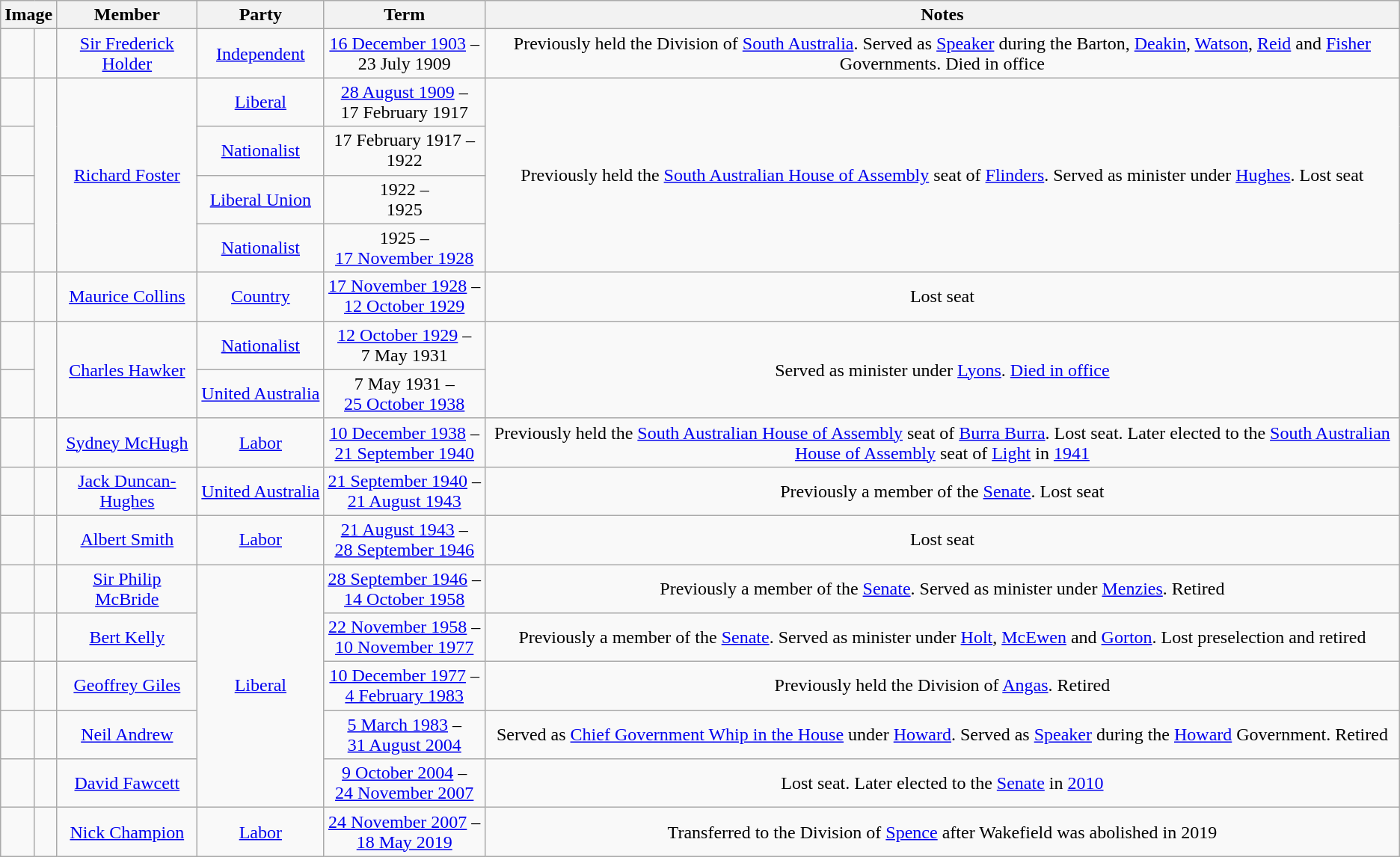<table class=wikitable style="text-align:center">
<tr>
<th colspan=2>Image</th>
<th>Member</th>
<th>Party</th>
<th>Term</th>
<th>Notes</th>
</tr>
<tr>
</tr>
<tr>
<td> </td>
<td></td>
<td><a href='#'>Sir Frederick Holder</a><br></td>
<td><a href='#'>Independent</a></td>
<td nowrap><a href='#'>16 December 1903</a> –<br>23 July 1909</td>
<td>Previously held the Division of <a href='#'>South Australia</a>. Served as <a href='#'>Speaker</a> during the Barton, <a href='#'>Deakin</a>, <a href='#'>Watson</a>, <a href='#'>Reid</a> and <a href='#'>Fisher</a> Governments. Died in office</td>
</tr>
<tr>
<td> </td>
<td rowspan=4></td>
<td rowspan=4><a href='#'>Richard Foster</a><br></td>
<td><a href='#'>Liberal</a></td>
<td nowrap><a href='#'>28 August 1909</a> –<br>17 February 1917</td>
<td rowspan=4>Previously held the <a href='#'>South Australian House of Assembly</a> seat of <a href='#'>Flinders</a>. Served as minister under <a href='#'>Hughes</a>. Lost seat</td>
</tr>
<tr>
<td> </td>
<td nowrap><a href='#'>Nationalist</a></td>
<td nowrap>17 February 1917 –<br>1922</td>
</tr>
<tr>
<td> </td>
<td><a href='#'>Liberal Union</a></td>
<td nowrap>1922 –<br>1925</td>
</tr>
<tr>
<td> </td>
<td nowrap><a href='#'>Nationalist</a></td>
<td nowrap>1925 –<br><a href='#'>17 November 1928</a></td>
</tr>
<tr>
<td> </td>
<td></td>
<td><a href='#'>Maurice Collins</a><br></td>
<td><a href='#'>Country</a></td>
<td nowrap><a href='#'>17 November 1928</a> –<br><a href='#'>12 October 1929</a></td>
<td>Lost seat</td>
</tr>
<tr>
<td> </td>
<td rowspan=2></td>
<td rowspan=2><a href='#'>Charles Hawker</a><br></td>
<td><a href='#'>Nationalist</a></td>
<td nowrap><a href='#'>12 October 1929</a> –<br>7 May 1931</td>
<td rowspan=2>Served as minister under <a href='#'>Lyons</a>. <a href='#'>Died in office</a></td>
</tr>
<tr>
<td> </td>
<td nowrap><a href='#'>United Australia</a></td>
<td nowrap>7 May 1931 –<br><a href='#'>25 October 1938</a></td>
</tr>
<tr>
<td> </td>
<td></td>
<td><a href='#'>Sydney McHugh</a><br></td>
<td><a href='#'>Labor</a></td>
<td nowrap><a href='#'>10 December 1938</a> –<br><a href='#'>21 September 1940</a></td>
<td>Previously held the <a href='#'>South Australian House of Assembly</a> seat of <a href='#'>Burra Burra</a>. Lost seat. Later elected to the <a href='#'>South Australian House of Assembly</a> seat of <a href='#'>Light</a> in <a href='#'>1941</a></td>
</tr>
<tr>
<td> </td>
<td></td>
<td><a href='#'>Jack Duncan-Hughes</a><br></td>
<td><a href='#'>United Australia</a></td>
<td nowrap><a href='#'>21 September 1940</a> –<br><a href='#'>21 August 1943</a></td>
<td>Previously a member of the <a href='#'>Senate</a>. Lost seat</td>
</tr>
<tr>
<td> </td>
<td></td>
<td><a href='#'>Albert Smith</a><br></td>
<td><a href='#'>Labor</a></td>
<td nowrap><a href='#'>21 August 1943</a> –<br><a href='#'>28 September 1946</a></td>
<td>Lost seat</td>
</tr>
<tr>
<td> </td>
<td></td>
<td><a href='#'>Sir Philip McBride</a><br></td>
<td rowspan="5"><a href='#'>Liberal</a></td>
<td nowrap><a href='#'>28 September 1946</a> –<br><a href='#'>14 October 1958</a></td>
<td>Previously a member of the <a href='#'>Senate</a>. Served as minister under <a href='#'>Menzies</a>. Retired</td>
</tr>
<tr>
<td> </td>
<td></td>
<td><a href='#'>Bert Kelly</a><br></td>
<td nowrap><a href='#'>22 November 1958</a> –<br><a href='#'>10 November 1977</a></td>
<td>Previously a member of the <a href='#'>Senate</a>. Served as minister under <a href='#'>Holt</a>, <a href='#'>McEwen</a> and <a href='#'>Gorton</a>. Lost preselection and retired</td>
</tr>
<tr>
<td> </td>
<td></td>
<td><a href='#'>Geoffrey Giles</a><br></td>
<td nowrap><a href='#'>10 December 1977</a> –<br><a href='#'>4 February 1983</a></td>
<td>Previously held the Division of <a href='#'>Angas</a>. Retired</td>
</tr>
<tr>
<td> </td>
<td></td>
<td><a href='#'>Neil Andrew</a><br></td>
<td nowrap><a href='#'>5 March 1983</a> –<br><a href='#'>31 August 2004</a></td>
<td>Served as <a href='#'>Chief Government Whip in the House</a> under <a href='#'>Howard</a>. Served as <a href='#'>Speaker</a> during the <a href='#'>Howard</a> Government. Retired</td>
</tr>
<tr>
<td> </td>
<td></td>
<td><a href='#'>David Fawcett</a><br></td>
<td nowrap><a href='#'>9 October 2004</a> –<br><a href='#'>24 November 2007</a></td>
<td>Lost seat. Later elected to the <a href='#'>Senate</a> in <a href='#'>2010</a></td>
</tr>
<tr>
<td> </td>
<td></td>
<td><a href='#'>Nick Champion</a><br></td>
<td><a href='#'>Labor</a></td>
<td nowrap><a href='#'>24 November 2007</a> –<br><a href='#'>18 May 2019</a></td>
<td>Transferred to the Division of <a href='#'>Spence</a> after Wakefield was abolished in 2019</td>
</tr>
</table>
